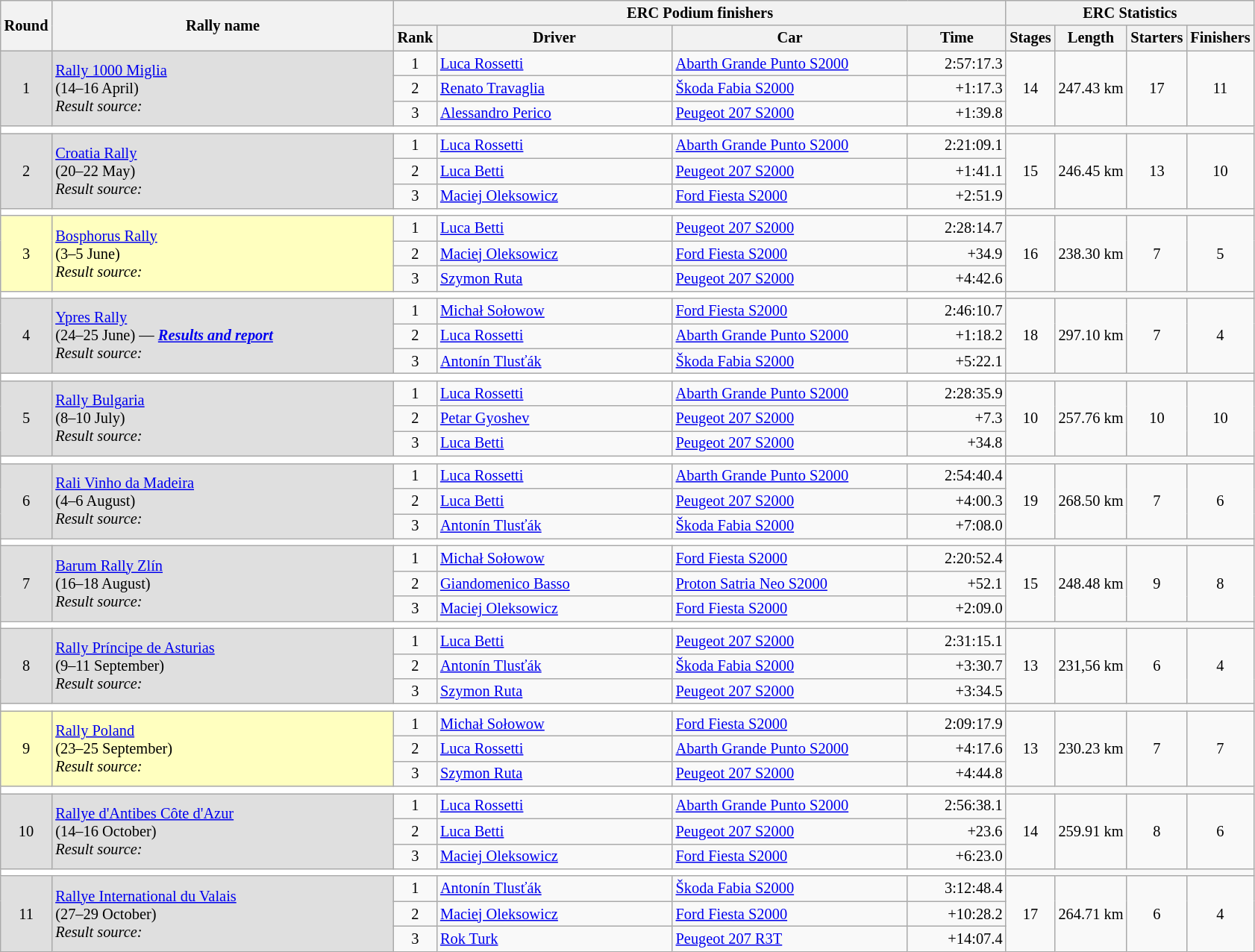<table class="wikitable" style="font-size:85%;">
<tr>
<th rowspan=2>Round</th>
<th style="width:22em" rowspan=2>Rally name</th>
<th colspan=4>ERC Podium finishers</th>
<th colspan=4>ERC Statistics</th>
</tr>
<tr>
<th>Rank</th>
<th style="width:15em">Driver</th>
<th style="width:15em">Car</th>
<th style="width:6em">Time</th>
<th>Stages</th>
<th>Length</th>
<th>Starters</th>
<th>Finishers</th>
</tr>
<tr>
<td style="background:#dfdfdf;" rowspan=3 align=center>1</td>
<td style="background:#dfdfdf;" rowspan=3> <a href='#'>Rally 1000 Miglia</a><br>(14–16 April)<br><em>Result source: </em></td>
<td align=center>1</td>
<td> <a href='#'>Luca Rossetti</a></td>
<td><a href='#'>Abarth Grande Punto S2000</a></td>
<td align=right>2:57:17.3</td>
<td rowspan=3 align=center>14</td>
<td rowspan=3 align=center>247.43 km</td>
<td rowspan=3 align=center>17</td>
<td rowspan=3 align=center>11</td>
</tr>
<tr>
<td align=center>2</td>
<td> <a href='#'>Renato Travaglia</a></td>
<td><a href='#'>Škoda Fabia S2000</a></td>
<td align=right>+1:17.3</td>
</tr>
<tr>
<td align=center>3</td>
<td> <a href='#'>Alessandro Perico</a></td>
<td><a href='#'>Peugeot 207 S2000</a></td>
<td align=right>+1:39.8</td>
</tr>
<tr style="background:white;">
<td colspan="6"></td>
</tr>
<tr>
<td style="background:#dfdfdf;" rowspan=3 align=center>2</td>
<td style="background:#dfdfdf;" rowspan=3> <a href='#'>Croatia Rally</a><br>(20–22 May)<br><em>Result source: </em></td>
<td align=center>1</td>
<td> <a href='#'>Luca Rossetti</a></td>
<td><a href='#'>Abarth Grande Punto S2000</a></td>
<td align=right>2:21:09.1</td>
<td rowspan=3 align=center>15</td>
<td rowspan=3 align=center>246.45 km</td>
<td rowspan=3 align=center>13</td>
<td rowspan=3 align=center>10</td>
</tr>
<tr>
<td align=center>2</td>
<td> <a href='#'>Luca Betti</a></td>
<td><a href='#'>Peugeot 207 S2000</a></td>
<td align=right>+1:41.1</td>
</tr>
<tr>
<td align=center>3</td>
<td> <a href='#'>Maciej Oleksowicz</a></td>
<td><a href='#'>Ford Fiesta S2000</a></td>
<td align=right>+2:51.9</td>
</tr>
<tr style="background:white;">
<td colspan="6"></td>
</tr>
<tr>
<td style="background:#ffffbf;" rowspan=3 align=center>3</td>
<td style="background:#ffffbf;" rowspan=3> <a href='#'>Bosphorus Rally</a><br>(3–5 June)<br><em>Result source: </em></td>
<td align=center>1</td>
<td> <a href='#'>Luca Betti</a></td>
<td><a href='#'>Peugeot 207 S2000</a></td>
<td align=right>2:28:14.7</td>
<td rowspan=3 align=center>16</td>
<td rowspan=3 align=center>238.30 km</td>
<td rowspan=3 align=center>7</td>
<td rowspan=3 align=center>5</td>
</tr>
<tr>
<td align=center>2</td>
<td> <a href='#'>Maciej Oleksowicz</a></td>
<td><a href='#'>Ford Fiesta S2000</a></td>
<td align=right>+34.9</td>
</tr>
<tr>
<td align=center>3</td>
<td> <a href='#'>Szymon Ruta</a></td>
<td><a href='#'>Peugeot 207 S2000</a></td>
<td align=right>+4:42.6</td>
</tr>
<tr style="background:white;">
<td colspan="6"></td>
</tr>
<tr>
<td style="background:#dfdfdf;" rowspan=3 align=center>4</td>
<td style="background:#dfdfdf;" rowspan=3> <a href='#'>Ypres Rally</a><br>(24–25 June) — <strong><em><a href='#'>Results and report</a></em></strong><br><em>Result source: </em></td>
<td align=center>1</td>
<td> <a href='#'>Michał Sołowow</a></td>
<td><a href='#'>Ford Fiesta S2000</a></td>
<td align=right>2:46:10.7</td>
<td rowspan=3 align=center>18</td>
<td rowspan=3 align=center>297.10 km</td>
<td rowspan=3 align=center>7</td>
<td rowspan=3 align=center>4</td>
</tr>
<tr>
<td align=center>2</td>
<td> <a href='#'>Luca Rossetti</a></td>
<td><a href='#'>Abarth Grande Punto S2000</a></td>
<td align=right>+1:18.2</td>
</tr>
<tr>
<td align=center>3</td>
<td> <a href='#'>Antonín Tlusťák</a></td>
<td><a href='#'>Škoda Fabia S2000</a></td>
<td align=right>+5:22.1</td>
</tr>
<tr style="background:white;">
<td colspan="6"></td>
</tr>
<tr>
<td style="background:#dfdfdf;" rowspan=3 align=center>5</td>
<td style="background:#dfdfdf;" rowspan=3> <a href='#'>Rally Bulgaria</a><br>(8–10 July)<br><em>Result source: </em></td>
<td align=center>1</td>
<td> <a href='#'>Luca Rossetti</a></td>
<td><a href='#'>Abarth Grande Punto S2000</a></td>
<td align=right>2:28:35.9</td>
<td rowspan=3 align=center>10</td>
<td rowspan=3 align=center>257.76 km</td>
<td rowspan=3 align=center>10</td>
<td rowspan=3 align=center>10</td>
</tr>
<tr>
<td align=center>2</td>
<td> <a href='#'>Petar Gyoshev</a></td>
<td><a href='#'>Peugeot 207 S2000</a></td>
<td align=right>+7.3</td>
</tr>
<tr>
<td align=center>3</td>
<td> <a href='#'>Luca Betti</a></td>
<td><a href='#'>Peugeot 207 S2000</a></td>
<td align=right>+34.8</td>
</tr>
<tr style="background:white;">
<td colspan="6"></td>
</tr>
<tr>
<td style="background:#dfdfdf;" rowspan=3 align=center>6</td>
<td style="background:#dfdfdf;" rowspan=3> <a href='#'>Rali Vinho da Madeira</a><br>(4–6 August)<br><em>Result source: </em></td>
<td align=center>1</td>
<td> <a href='#'>Luca Rossetti</a></td>
<td><a href='#'>Abarth Grande Punto S2000</a></td>
<td align=right>2:54:40.4</td>
<td rowspan=3 align=center>19</td>
<td rowspan=3 align=center>268.50 km</td>
<td rowspan=3 align=center>7</td>
<td rowspan=3 align=center>6</td>
</tr>
<tr>
<td align=center>2</td>
<td> <a href='#'>Luca Betti</a></td>
<td><a href='#'>Peugeot 207 S2000</a></td>
<td align=right>+4:00.3</td>
</tr>
<tr>
<td align=center>3</td>
<td> <a href='#'>Antonín Tlusťák</a></td>
<td><a href='#'>Škoda Fabia S2000</a></td>
<td align=right>+7:08.0</td>
</tr>
<tr style="background:white;">
<td colspan="6"></td>
</tr>
<tr>
<td style="background:#dfdfdf;" rowspan=3 align=center>7</td>
<td style="background:#dfdfdf;" rowspan=3> <a href='#'>Barum Rally Zlín</a><br>(16–18 August)<br><em>Result source: </em></td>
<td align=center>1</td>
<td> <a href='#'>Michał Sołowow</a></td>
<td><a href='#'>Ford Fiesta S2000</a></td>
<td align=right>2:20:52.4</td>
<td rowspan=3 align=center>15</td>
<td rowspan=3 align=center>248.48 km</td>
<td rowspan=3 align=center>9</td>
<td rowspan=3 align=center>8</td>
</tr>
<tr>
<td align=center>2</td>
<td> <a href='#'>Giandomenico Basso</a></td>
<td><a href='#'>Proton Satria Neo S2000</a></td>
<td align=right>+52.1</td>
</tr>
<tr>
<td align=center>3</td>
<td> <a href='#'>Maciej Oleksowicz</a></td>
<td><a href='#'>Ford Fiesta S2000</a></td>
<td align=right>+2:09.0</td>
</tr>
<tr style="background:white;">
<td colspan="6"></td>
</tr>
<tr>
<td style="background:#dfdfdf;" rowspan=3 align=center>8</td>
<td style="background:#dfdfdf;" rowspan=3> <a href='#'>Rally Príncipe de Asturias</a><br>(9–11 September)<br><em>Result source: </em></td>
<td align=center>1</td>
<td> <a href='#'>Luca Betti</a></td>
<td><a href='#'>Peugeot 207 S2000</a></td>
<td align=right>2:31:15.1</td>
<td rowspan=3 align=center>13</td>
<td rowspan=3 align=center>231,56 km</td>
<td rowspan=3 align=center>6</td>
<td rowspan=3 align=center>4</td>
</tr>
<tr>
<td align=center>2</td>
<td> <a href='#'>Antonín Tlusťák</a></td>
<td><a href='#'>Škoda Fabia S2000</a></td>
<td align=right>+3:30.7</td>
</tr>
<tr>
<td align=center>3</td>
<td> <a href='#'>Szymon Ruta</a></td>
<td><a href='#'>Peugeot 207 S2000</a></td>
<td align=right>+3:34.5</td>
</tr>
<tr style="background:white;">
<td colspan="6"></td>
</tr>
<tr>
<td style="background:#ffffbf;" rowspan=3 align=center>9</td>
<td style="background:#ffffbf;" rowspan=3> <a href='#'>Rally Poland</a><br>(23–25 September)<br><em>Result source: </em></td>
<td align=center>1</td>
<td> <a href='#'>Michał Sołowow</a></td>
<td><a href='#'>Ford Fiesta S2000</a></td>
<td align=right>2:09:17.9</td>
<td rowspan=3 align=center>13</td>
<td rowspan=3 align=center>230.23 km</td>
<td rowspan=3 align=center>7</td>
<td rowspan=3 align=center>7</td>
</tr>
<tr>
<td align=center>2</td>
<td> <a href='#'>Luca Rossetti</a></td>
<td><a href='#'>Abarth Grande Punto S2000</a></td>
<td align=right>+4:17.6</td>
</tr>
<tr>
<td align=center>3</td>
<td> <a href='#'>Szymon Ruta</a></td>
<td><a href='#'>Peugeot 207 S2000</a></td>
<td align=right>+4:44.8</td>
</tr>
<tr style="background:white;">
<td colspan="6"></td>
</tr>
<tr>
<td style="background:#dfdfdf;" rowspan=3 align=center>10</td>
<td style="background:#dfdfdf;" rowspan=3> <a href='#'>Rallye d'Antibes Côte d'Azur</a><br>(14–16 October)<br><em>Result source: </em></td>
<td align=center>1</td>
<td> <a href='#'>Luca Rossetti</a></td>
<td><a href='#'>Abarth Grande Punto S2000</a></td>
<td align=right>2:56:38.1</td>
<td rowspan=3 align=center>14</td>
<td rowspan=3 align=center>259.91 km</td>
<td rowspan=3 align=center>8</td>
<td rowspan=3 align=center>6</td>
</tr>
<tr>
<td align=center>2</td>
<td> <a href='#'>Luca Betti</a></td>
<td><a href='#'>Peugeot 207 S2000</a></td>
<td align=right>+23.6</td>
</tr>
<tr>
<td align=center>3</td>
<td> <a href='#'>Maciej Oleksowicz</a></td>
<td><a href='#'>Ford Fiesta S2000</a></td>
<td align=right>+6:23.0</td>
</tr>
<tr style="background:white;">
<td colspan="6"></td>
</tr>
<tr>
<td style="background:#dfdfdf;" rowspan=3 align=center>11</td>
<td style="background:#dfdfdf;" rowspan=3> <a href='#'>Rallye International du Valais</a><br>(27–29 October)<br><em>Result source: </em></td>
<td align=center>1</td>
<td> <a href='#'>Antonín Tlusťák</a></td>
<td><a href='#'>Škoda Fabia S2000</a></td>
<td align=right>3:12:48.4</td>
<td rowspan=3 align=center>17</td>
<td rowspan=3 align=center>264.71 km</td>
<td rowspan=3 align=center>6</td>
<td rowspan=3 align=center>4</td>
</tr>
<tr>
<td align=center>2</td>
<td> <a href='#'>Maciej Oleksowicz</a></td>
<td><a href='#'>Ford Fiesta S2000</a></td>
<td align=right>+10:28.2</td>
</tr>
<tr>
<td align=center>3</td>
<td> <a href='#'>Rok Turk</a></td>
<td><a href='#'>Peugeot 207 R3T</a></td>
<td align=right>+14:07.4</td>
</tr>
</table>
